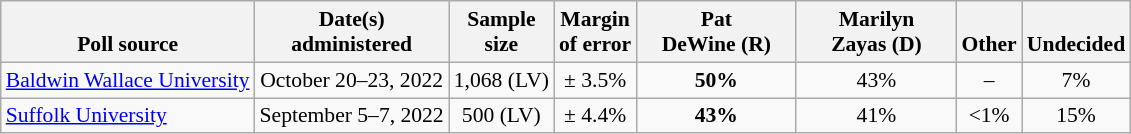<table class="wikitable" style="font-size:90%;text-align:center;">
<tr valign=bottom>
<th>Poll source</th>
<th>Date(s)<br>administered</th>
<th>Sample<br>size</th>
<th>Margin<br>of error</th>
<th style="width:100px;">Pat<br>DeWine (R)</th>
<th style="width:100px;">Marilyn<br>Zayas (D)</th>
<th>Other</th>
<th>Undecided</th>
</tr>
<tr>
<td style="text-align:left;"><a href='#'>Baldwin Wallace University</a></td>
<td>October 20–23, 2022</td>
<td>1,068 (LV)</td>
<td>± 3.5%</td>
<td><strong>50%</strong></td>
<td>43%</td>
<td>–</td>
<td>7%</td>
</tr>
<tr>
<td style="text-align:left;"><a href='#'>Suffolk University</a></td>
<td>September 5–7, 2022</td>
<td>500 (LV)</td>
<td>± 4.4%</td>
<td><strong>43%</strong></td>
<td>41%</td>
<td><1%</td>
<td>15%</td>
</tr>
</table>
